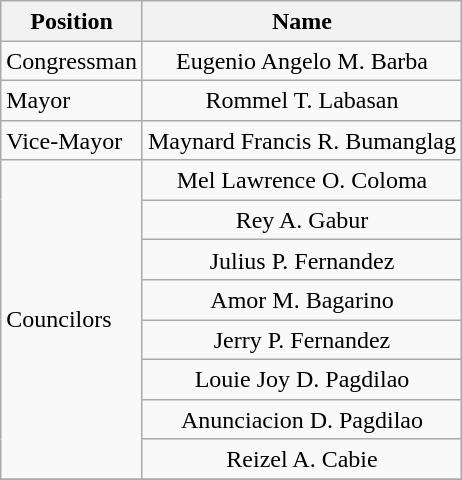<table class="wikitable" style="line-height:1.20em; font-size:100%;">
<tr>
<th>Position</th>
<th>Name</th>
</tr>
<tr>
<td>Congressman</td>
<td style="text-align:center;">Eugenio Angelo M. Barba</td>
</tr>
<tr>
<td>Mayor</td>
<td style="text-align:center;">Rommel T. Labasan</td>
</tr>
<tr>
<td>Vice-Mayor</td>
<td style="text-align:center;">Maynard Francis R. Bumanglag</td>
</tr>
<tr>
<td rowspan=8>Councilors</td>
<td style="text-align:center;">Mel Lawrence O. Coloma</td>
</tr>
<tr>
<td style="text-align:center;">Rey A. Gabur</td>
</tr>
<tr>
<td style="text-align:center;">Julius P. Fernandez</td>
</tr>
<tr>
<td style="text-align:center;">Amor M. Bagarino</td>
</tr>
<tr>
<td style="text-align:center;">Jerry P. Fernandez</td>
</tr>
<tr>
<td style="text-align:center;">Louie Joy D. Pagdilao</td>
</tr>
<tr>
<td style="text-align:center;">Anunciacion D. Pagdilao</td>
</tr>
<tr>
<td style="text-align:center;">Reizel A. Cabie</td>
</tr>
<tr>
</tr>
</table>
